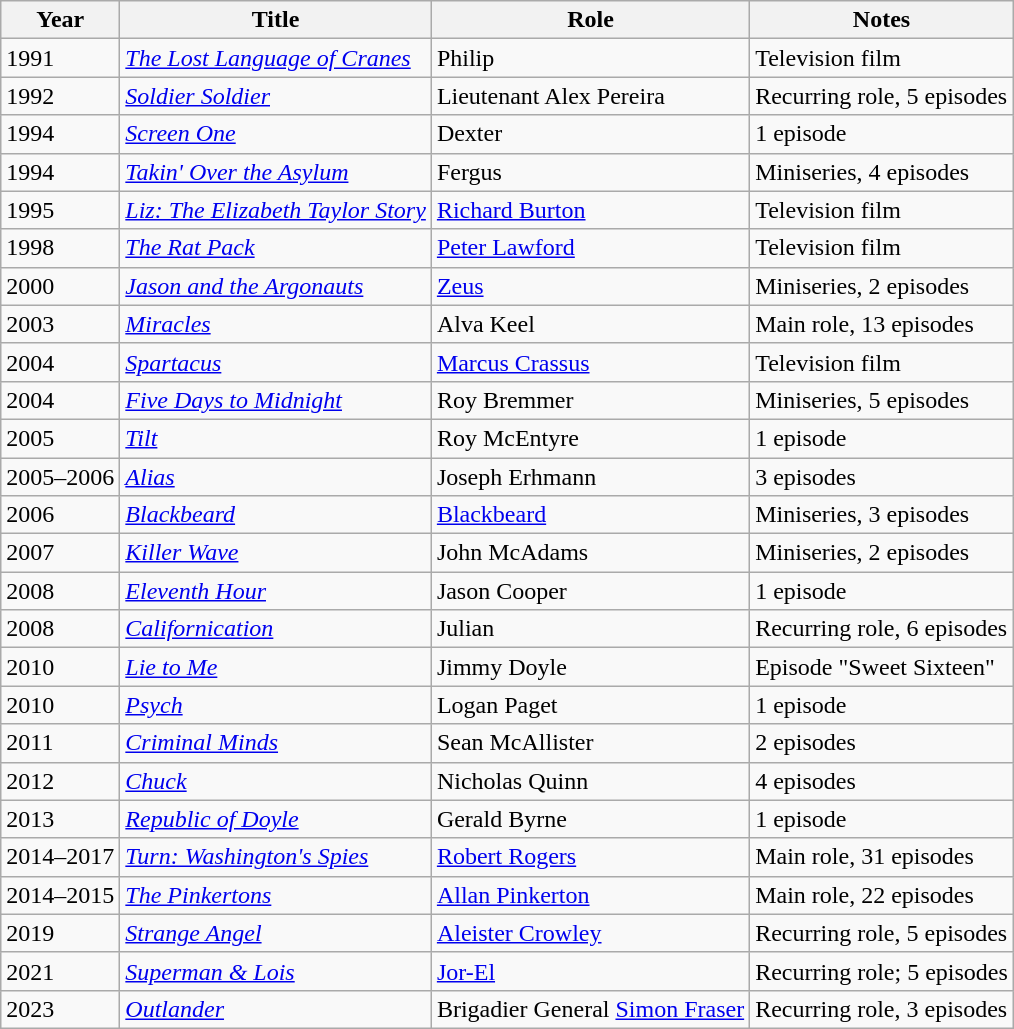<table class="wikitable">
<tr>
<th>Year</th>
<th>Title</th>
<th>Role</th>
<th>Notes</th>
</tr>
<tr>
<td>1991</td>
<td><em><a href='#'>The Lost Language of Cranes</a></em></td>
<td>Philip</td>
<td>Television film</td>
</tr>
<tr>
<td>1992</td>
<td><em><a href='#'>Soldier Soldier</a></em></td>
<td>Lieutenant Alex Pereira</td>
<td>Recurring role, 5 episodes</td>
</tr>
<tr>
<td>1994</td>
<td><em><a href='#'>Screen One</a></em></td>
<td>Dexter</td>
<td>1 episode</td>
</tr>
<tr>
<td>1994</td>
<td><em><a href='#'>Takin' Over the Asylum</a></em></td>
<td>Fergus</td>
<td>Miniseries, 4 episodes</td>
</tr>
<tr>
<td>1995</td>
<td><em><a href='#'>Liz: The Elizabeth Taylor Story</a></em></td>
<td><a href='#'>Richard Burton</a></td>
<td>Television film</td>
</tr>
<tr>
<td>1998</td>
<td><em><a href='#'>The Rat Pack</a></em></td>
<td><a href='#'>Peter Lawford</a></td>
<td>Television film</td>
</tr>
<tr>
<td>2000</td>
<td><em><a href='#'>Jason and the Argonauts</a></em></td>
<td><a href='#'>Zeus</a></td>
<td>Miniseries, 2 episodes</td>
</tr>
<tr>
<td>2003</td>
<td><em><a href='#'>Miracles</a></em></td>
<td>Alva Keel</td>
<td>Main role, 13 episodes</td>
</tr>
<tr>
<td>2004</td>
<td><em><a href='#'>Spartacus</a></em></td>
<td><a href='#'>Marcus Crassus</a></td>
<td>Television film</td>
</tr>
<tr>
<td>2004</td>
<td><em><a href='#'>Five Days to Midnight</a></em></td>
<td>Roy Bremmer</td>
<td>Miniseries, 5 episodes</td>
</tr>
<tr>
<td>2005</td>
<td><em><a href='#'>Tilt</a></em></td>
<td>Roy McEntyre</td>
<td>1 episode</td>
</tr>
<tr>
<td>2005–2006</td>
<td><em><a href='#'>Alias</a></em></td>
<td>Joseph Erhmann</td>
<td>3 episodes</td>
</tr>
<tr>
<td>2006</td>
<td><em><a href='#'>Blackbeard</a></em></td>
<td><a href='#'>Blackbeard</a></td>
<td>Miniseries, 3 episodes</td>
</tr>
<tr>
<td>2007</td>
<td><em><a href='#'>Killer Wave</a></em></td>
<td>John McAdams</td>
<td>Miniseries, 2 episodes</td>
</tr>
<tr>
<td>2008</td>
<td><em><a href='#'>Eleventh Hour</a></em></td>
<td>Jason Cooper</td>
<td>1 episode</td>
</tr>
<tr>
<td>2008</td>
<td><em><a href='#'>Californication</a></em></td>
<td>Julian</td>
<td>Recurring role, 6 episodes</td>
</tr>
<tr>
<td>2010</td>
<td><em><a href='#'>Lie to Me</a></em></td>
<td>Jimmy Doyle</td>
<td>Episode "Sweet Sixteen"</td>
</tr>
<tr>
<td>2010</td>
<td><em><a href='#'>Psych</a></em></td>
<td>Logan Paget</td>
<td>1 episode</td>
</tr>
<tr>
<td>2011</td>
<td><em><a href='#'>Criminal Minds</a></em></td>
<td>Sean McAllister</td>
<td>2 episodes</td>
</tr>
<tr>
<td>2012</td>
<td><em><a href='#'>Chuck</a></em></td>
<td>Nicholas Quinn</td>
<td>4 episodes</td>
</tr>
<tr>
<td>2013</td>
<td><em><a href='#'>Republic of Doyle</a></em></td>
<td>Gerald Byrne</td>
<td>1 episode</td>
</tr>
<tr>
<td>2014–2017</td>
<td><em><a href='#'>Turn: Washington's Spies</a></em></td>
<td><a href='#'>Robert Rogers</a></td>
<td>Main role, 31 episodes</td>
</tr>
<tr>
<td>2014–2015</td>
<td><em><a href='#'>The Pinkertons</a></em></td>
<td><a href='#'>Allan Pinkerton</a></td>
<td>Main role, 22 episodes</td>
</tr>
<tr>
<td>2019</td>
<td><em><a href='#'>Strange Angel</a></em></td>
<td><a href='#'>Aleister Crowley</a></td>
<td>Recurring role, 5 episodes</td>
</tr>
<tr>
<td>2021</td>
<td><em><a href='#'>Superman & Lois</a></em></td>
<td><a href='#'>Jor-El</a></td>
<td>Recurring role; 5 episodes</td>
</tr>
<tr>
<td>2023</td>
<td><em><a href='#'>Outlander</a></em></td>
<td>Brigadier General <a href='#'>Simon Fraser</a></td>
<td>Recurring role, 3 episodes</td>
</tr>
</table>
